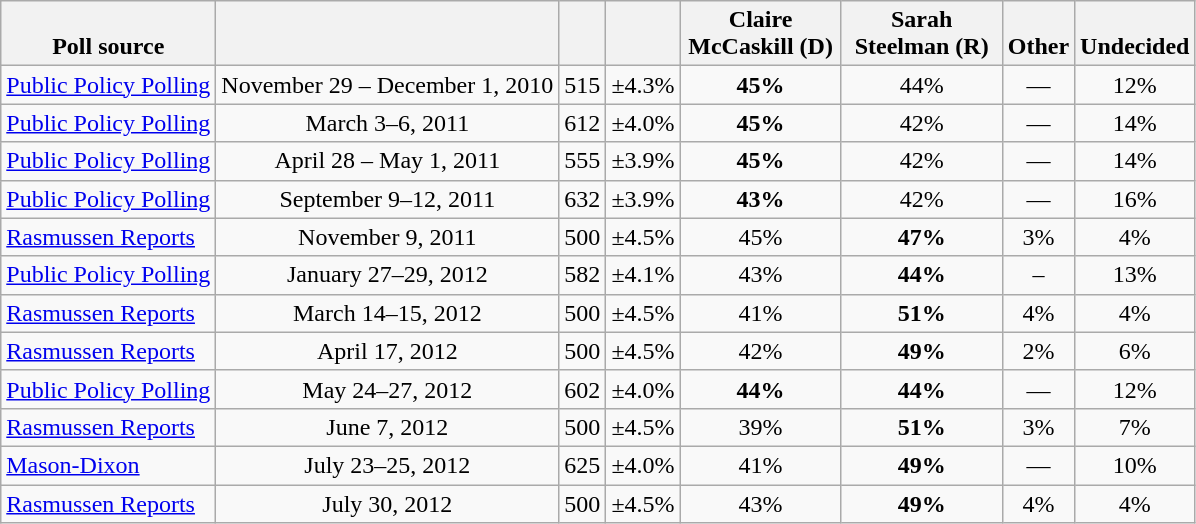<table class="wikitable" style="text-align:center">
<tr valign= bottom>
<th>Poll source</th>
<th></th>
<th></th>
<th></th>
<th style="width:100px;">Claire<br>McCaskill (D)</th>
<th style="width:100px;">Sarah<br>Steelman (R)</th>
<th>Other</th>
<th>Undecided</th>
</tr>
<tr>
<td align=left><a href='#'>Public Policy Polling</a></td>
<td>November 29 – December 1, 2010</td>
<td>515</td>
<td>±4.3%</td>
<td><strong>45%</strong></td>
<td>44%</td>
<td>—</td>
<td>12%</td>
</tr>
<tr>
<td align=left><a href='#'>Public Policy Polling</a></td>
<td>March 3–6, 2011</td>
<td>612</td>
<td>±4.0%</td>
<td><strong>45%</strong></td>
<td>42%</td>
<td>—</td>
<td>14%</td>
</tr>
<tr>
<td align=left><a href='#'>Public Policy Polling</a></td>
<td>April 28 – May 1, 2011</td>
<td>555</td>
<td>±3.9%</td>
<td><strong>45%</strong></td>
<td>42%</td>
<td>—</td>
<td>14%</td>
</tr>
<tr>
<td align=left><a href='#'>Public Policy Polling</a></td>
<td>September 9–12, 2011</td>
<td>632</td>
<td>±3.9%</td>
<td><strong>43%</strong></td>
<td>42%</td>
<td>—</td>
<td>16%</td>
</tr>
<tr>
<td align=left><a href='#'>Rasmussen Reports</a></td>
<td>November 9, 2011</td>
<td>500</td>
<td>±4.5%</td>
<td>45%</td>
<td><strong>47%</strong></td>
<td>3%</td>
<td>4%</td>
</tr>
<tr>
<td align=left><a href='#'>Public Policy Polling</a></td>
<td>January 27–29, 2012</td>
<td>582</td>
<td>±4.1%</td>
<td>43%</td>
<td><strong>44%</strong></td>
<td>–</td>
<td>13%</td>
</tr>
<tr>
<td align=left><a href='#'>Rasmussen Reports</a></td>
<td>March 14–15, 2012</td>
<td>500</td>
<td>±4.5%</td>
<td>41%</td>
<td><strong>51%</strong></td>
<td>4%</td>
<td>4%</td>
</tr>
<tr>
<td align=left><a href='#'>Rasmussen Reports</a></td>
<td>April 17, 2012</td>
<td>500</td>
<td>±4.5%</td>
<td>42%</td>
<td><strong>49%</strong></td>
<td>2%</td>
<td>6%</td>
</tr>
<tr>
<td align=left><a href='#'>Public Policy Polling</a></td>
<td>May 24–27, 2012</td>
<td>602</td>
<td>±4.0%</td>
<td><strong>44%</strong></td>
<td><strong>44%</strong></td>
<td>—</td>
<td>12%</td>
</tr>
<tr>
<td align=left><a href='#'>Rasmussen Reports</a></td>
<td>June 7, 2012</td>
<td>500</td>
<td>±4.5%</td>
<td>39%</td>
<td><strong>51%</strong></td>
<td>3%</td>
<td>7%</td>
</tr>
<tr>
<td align=left><a href='#'>Mason-Dixon</a></td>
<td>July 23–25, 2012</td>
<td>625</td>
<td>±4.0%</td>
<td>41%</td>
<td><strong>49%</strong></td>
<td>—</td>
<td>10%</td>
</tr>
<tr>
<td align=left><a href='#'>Rasmussen Reports</a></td>
<td>July 30, 2012</td>
<td>500</td>
<td>±4.5%</td>
<td>43%</td>
<td><strong>49%</strong></td>
<td>4%</td>
<td>4%</td>
</tr>
</table>
